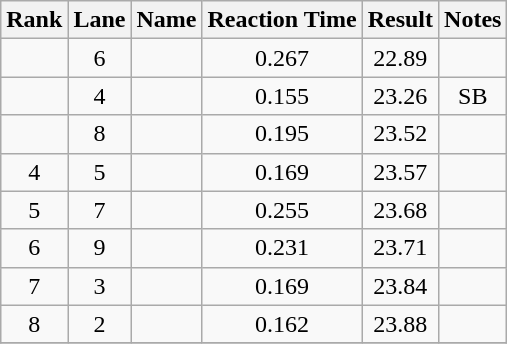<table class="wikitable" style="text-align:center">
<tr>
<th>Rank</th>
<th>Lane</th>
<th>Name</th>
<th>Reaction Time</th>
<th>Result</th>
<th>Notes</th>
</tr>
<tr>
<td></td>
<td>6</td>
<td align="left"></td>
<td>0.267</td>
<td>22.89</td>
<td></td>
</tr>
<tr>
<td></td>
<td>4</td>
<td align="left"></td>
<td>0.155</td>
<td>23.26</td>
<td>SB</td>
</tr>
<tr>
<td></td>
<td>8</td>
<td align="left"></td>
<td>0.195</td>
<td>23.52</td>
<td></td>
</tr>
<tr>
<td>4</td>
<td>5</td>
<td align="left"></td>
<td>0.169</td>
<td>23.57</td>
<td></td>
</tr>
<tr>
<td>5</td>
<td>7</td>
<td align="left"></td>
<td>0.255</td>
<td>23.68</td>
<td></td>
</tr>
<tr>
<td>6</td>
<td>9</td>
<td align="left"></td>
<td>0.231</td>
<td>23.71</td>
<td></td>
</tr>
<tr>
<td>7</td>
<td>3</td>
<td align="left"></td>
<td>0.169</td>
<td>23.84</td>
<td></td>
</tr>
<tr>
<td>8</td>
<td>2</td>
<td align="left"></td>
<td>0.162</td>
<td>23.88</td>
<td></td>
</tr>
<tr>
</tr>
</table>
